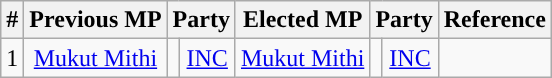<table class="wikitable">
<tr>
<th>#</th>
<th>Previous MP</th>
<th colspan=2>Party</th>
<th>Elected MP</th>
<th colspan=2>Party</th>
<th>Reference</th>
</tr>
<tr style="text-align:center;">
<td>1</td>
<td><a href='#'>Mukut Mithi</a></td>
<td></td>
<td><a href='#'>INC</a></td>
<td><a href='#'>Mukut Mithi</a></td>
<td></td>
<td><a href='#'>INC</a></td>
<td rowspan=1></td>
</tr>
</table>
